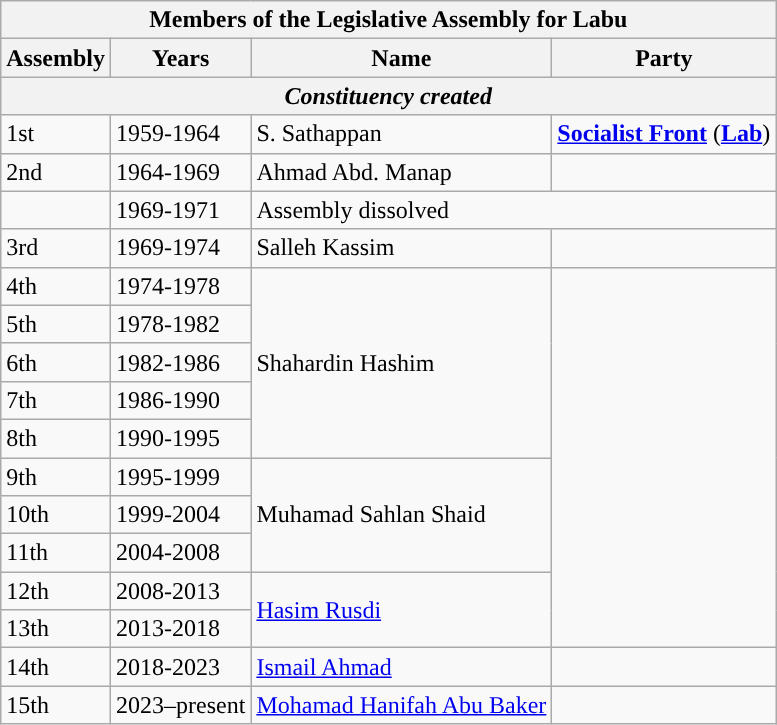<table class="wikitable">
<tr>
<th colspan="4">Members of the Legislative Assembly for Labu</th>
</tr>
<tr>
<th>Assembly</th>
<th>Years</th>
<th>Name</th>
<th>Party</th>
</tr>
<tr>
<th colspan="4" align="center"><em>Constituency created</em></th>
</tr>
<tr>
<td>1st</td>
<td>1959-1964</td>
<td>S. Sathappan</td>
<td><strong><a href='#'>Socialist Front</a></strong> (<strong><a href='#'>Lab</a></strong>)</td>
</tr>
<tr>
<td>2nd</td>
<td>1964-1969</td>
<td>Ahmad Abd. Manap</td>
<td></td>
</tr>
<tr>
<td></td>
<td>1969-1971</td>
<td colspan="2">Assembly dissolved</td>
</tr>
<tr>
<td>3rd</td>
<td>1969-1974</td>
<td>Salleh Kassim</td>
<td></td>
</tr>
<tr>
<td>4th</td>
<td>1974-1978</td>
<td rowspan="5">Shahardin Hashim</td>
<td rowspan="10"></td>
</tr>
<tr>
<td>5th</td>
<td>1978-1982</td>
</tr>
<tr>
<td>6th</td>
<td>1982-1986</td>
</tr>
<tr>
<td>7th</td>
<td>1986-1990</td>
</tr>
<tr>
<td>8th</td>
<td>1990-1995</td>
</tr>
<tr>
<td>9th</td>
<td>1995-1999</td>
<td rowspan="3">Muhamad Sahlan Shaid</td>
</tr>
<tr>
<td>10th</td>
<td>1999-2004</td>
</tr>
<tr>
<td>11th</td>
<td>2004-2008</td>
</tr>
<tr>
<td>12th</td>
<td>2008-2013</td>
<td rowspan="2"><a href='#'>Hasim Rusdi</a></td>
</tr>
<tr>
<td>13th</td>
<td>2013-2018</td>
</tr>
<tr>
<td>14th</td>
<td>2018-2023</td>
<td><a href='#'>Ismail Ahmad</a></td>
<td></td>
</tr>
<tr>
<td>15th</td>
<td>2023–present</td>
<td><a href='#'>Mohamad Hanifah Abu Baker</a></td>
<td></td>
</tr>
</table>
